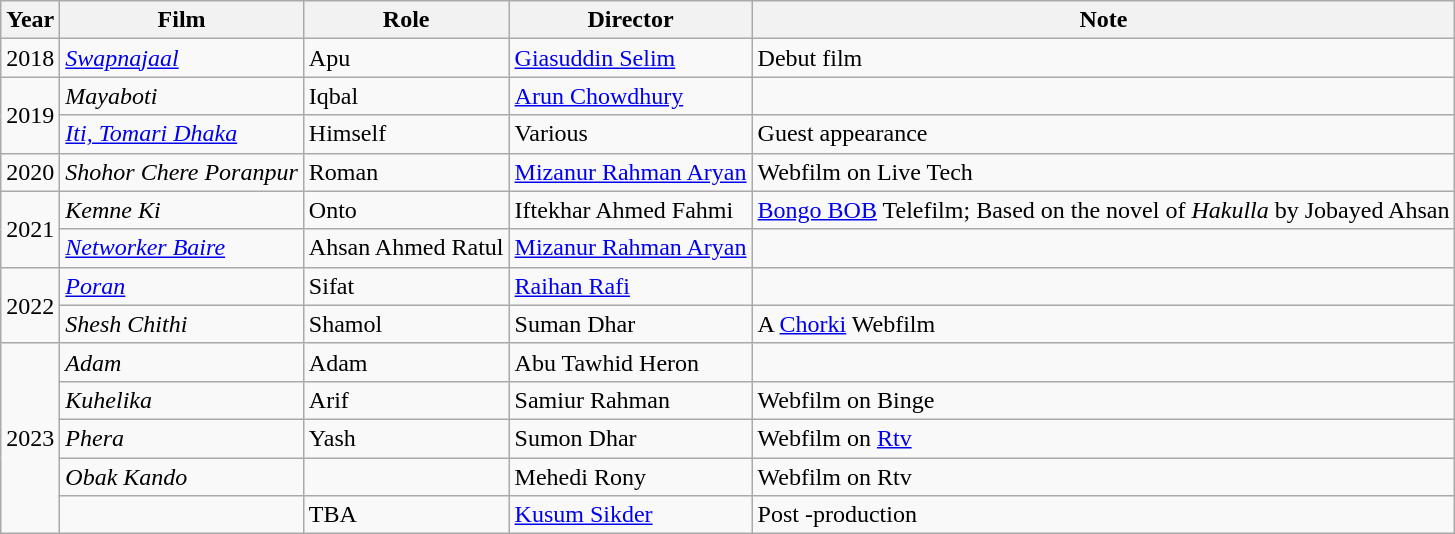<table class="wikitable sortable">
<tr>
<th>Year</th>
<th>Film</th>
<th>Role</th>
<th>Director</th>
<th>Note</th>
</tr>
<tr>
<td>2018</td>
<td><em><a href='#'>Swapnajaal</a></em></td>
<td>Apu</td>
<td><a href='#'>Giasuddin Selim</a></td>
<td>Debut film</td>
</tr>
<tr>
<td rowspan="2">2019</td>
<td><em>Mayaboti</em></td>
<td>Iqbal</td>
<td><a href='#'>Arun Chowdhury</a></td>
<td></td>
</tr>
<tr>
<td><em><a href='#'>Iti, Tomari Dhaka</a></em></td>
<td>Himself</td>
<td>Various</td>
<td>Guest appearance</td>
</tr>
<tr>
<td>2020</td>
<td><em>Shohor Chere Poranpur</em></td>
<td>Roman</td>
<td><a href='#'>Mizanur Rahman Aryan</a></td>
<td>Webfilm on Live Tech</td>
</tr>
<tr>
<td rowspan="2">2021</td>
<td><em>Kemne Ki</em></td>
<td>Onto</td>
<td>Iftekhar Ahmed Fahmi</td>
<td><a href='#'>Bongo BOB</a> Telefilm; Based on the novel of <em>Hakulla</em> by Jobayed Ahsan</td>
</tr>
<tr>
<td><em><a href='#'>Networker Baire</a></em></td>
<td>Ahsan Ahmed Ratul</td>
<td><a href='#'>Mizanur Rahman Aryan</a></td>
<td></td>
</tr>
<tr>
<td rowspan="2">2022</td>
<td><em><a href='#'>Poran</a></em></td>
<td>Sifat</td>
<td><a href='#'>Raihan Rafi</a></td>
<td></td>
</tr>
<tr>
<td><em>Shesh Chithi</em></td>
<td>Shamol</td>
<td>Suman Dhar</td>
<td>A <a href='#'>Chorki</a> Webfilm</td>
</tr>
<tr>
<td rowspan="5">2023</td>
<td><em>Adam</em></td>
<td>Adam</td>
<td>Abu Tawhid Heron</td>
<td></td>
</tr>
<tr>
<td><em>Kuhelika</em></td>
<td>Arif</td>
<td>Samiur Rahman</td>
<td>Webfilm on Binge</td>
</tr>
<tr>
<td><em>Phera</em></td>
<td>Yash</td>
<td>Sumon Dhar</td>
<td>Webfilm on <a href='#'>Rtv</a></td>
</tr>
<tr>
<td><em>Obak Kando</em></td>
<td></td>
<td>Mehedi Rony</td>
<td>Webfilm on Rtv</td>
</tr>
<tr>
<td></td>
<td>TBA</td>
<td><a href='#'>Kusum Sikder</a></td>
<td>Post -production</td>
</tr>
</table>
